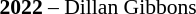<table cellpadding="3" style="font-size:.9em">
<tr>
</tr>
<tr>
</tr>
<tr style="vertical-align:top;">
<td><strong>2022</strong> – Dillan Gibbons</td>
</tr>
</table>
